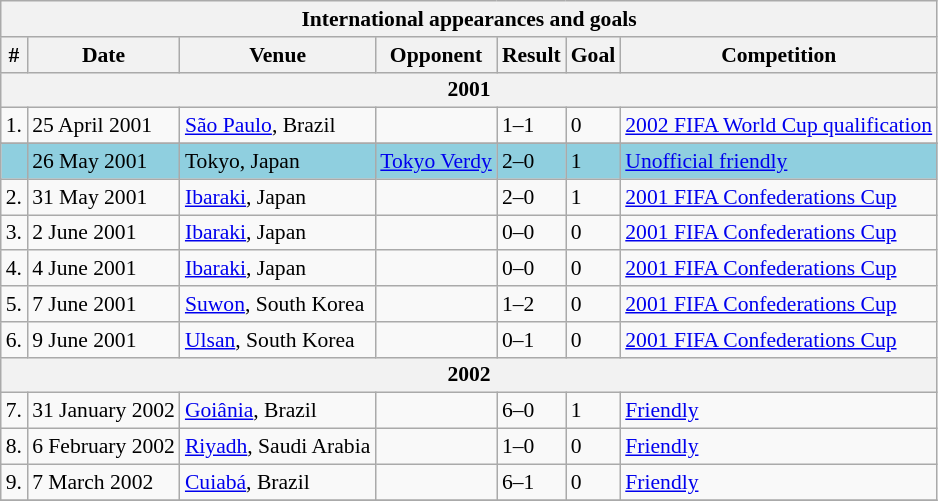<table class="wikitable collapsible collapsed" style="font-size:90%">
<tr>
<th colspan="7"><strong>International appearances and goals</strong></th>
</tr>
<tr>
<th>#</th>
<th>Date</th>
<th>Venue</th>
<th>Opponent</th>
<th>Result</th>
<th>Goal</th>
<th>Competition</th>
</tr>
<tr>
<th colspan="7"><strong>2001</strong></th>
</tr>
<tr>
<td>1.</td>
<td>25 April 2001</td>
<td><a href='#'>São Paulo</a>, Brazil</td>
<td></td>
<td>1–1</td>
<td>0</td>
<td><a href='#'>2002 FIFA World Cup qualification</a></td>
</tr>
<tr>
</tr>
<tr style="background-color:#8fcfdf">
<td></td>
<td>26 May 2001</td>
<td>Tokyo, Japan</td>
<td> <a href='#'>Tokyo Verdy</a></td>
<td>2–0</td>
<td>1</td>
<td><a href='#'>Unofficial friendly</a></td>
</tr>
<tr>
<td>2.</td>
<td>31 May 2001</td>
<td><a href='#'>Ibaraki</a>, Japan</td>
<td></td>
<td>2–0</td>
<td>1</td>
<td><a href='#'>2001 FIFA Confederations Cup</a></td>
</tr>
<tr>
<td>3.</td>
<td>2 June 2001</td>
<td><a href='#'>Ibaraki</a>, Japan</td>
<td></td>
<td>0–0</td>
<td>0</td>
<td><a href='#'>2001 FIFA Confederations Cup</a></td>
</tr>
<tr>
<td>4.</td>
<td>4 June 2001</td>
<td><a href='#'>Ibaraki</a>, Japan</td>
<td></td>
<td>0–0</td>
<td>0</td>
<td><a href='#'>2001 FIFA Confederations Cup</a></td>
</tr>
<tr>
<td>5.</td>
<td>7 June 2001</td>
<td><a href='#'>Suwon</a>, South Korea</td>
<td></td>
<td>1–2</td>
<td>0</td>
<td><a href='#'>2001 FIFA Confederations Cup</a></td>
</tr>
<tr>
<td>6.</td>
<td>9 June 2001</td>
<td><a href='#'>Ulsan</a>, South Korea</td>
<td></td>
<td>0–1</td>
<td>0</td>
<td><a href='#'>2001 FIFA Confederations Cup</a></td>
</tr>
<tr>
<th colspan="7"><strong>2002</strong></th>
</tr>
<tr>
<td>7.</td>
<td>31 January 2002</td>
<td><a href='#'>Goiânia</a>, Brazil</td>
<td></td>
<td>6–0</td>
<td>1</td>
<td><a href='#'>Friendly</a></td>
</tr>
<tr>
<td>8.</td>
<td>6 February 2002</td>
<td><a href='#'>Riyadh</a>, Saudi Arabia</td>
<td></td>
<td>1–0</td>
<td>0</td>
<td><a href='#'>Friendly</a></td>
</tr>
<tr>
<td>9.</td>
<td>7 March 2002</td>
<td><a href='#'>Cuiabá</a>, Brazil</td>
<td></td>
<td>6–1</td>
<td>0</td>
<td><a href='#'>Friendly</a></td>
</tr>
<tr>
</tr>
</table>
